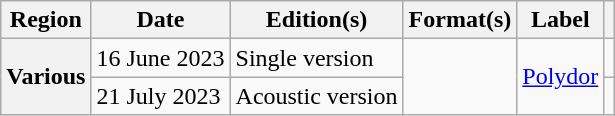<table class="wikitable plainrowheaders">
<tr>
<th scope="col">Region</th>
<th scope="col">Date</th>
<th scope="col">Edition(s)</th>
<th scope="col">Format(s)</th>
<th scope="col">Label</th>
<th scope="col"></th>
</tr>
<tr>
<th rowspan="2" scope="row">Various</th>
<td>16 June 2023</td>
<td>Single version</td>
<td rowspan="2"></td>
<td rowspan="2"><a href='#'>Polydor</a></td>
<td></td>
</tr>
<tr>
<td>21 July 2023</td>
<td>Acoustic version</td>
<td></td>
</tr>
</table>
